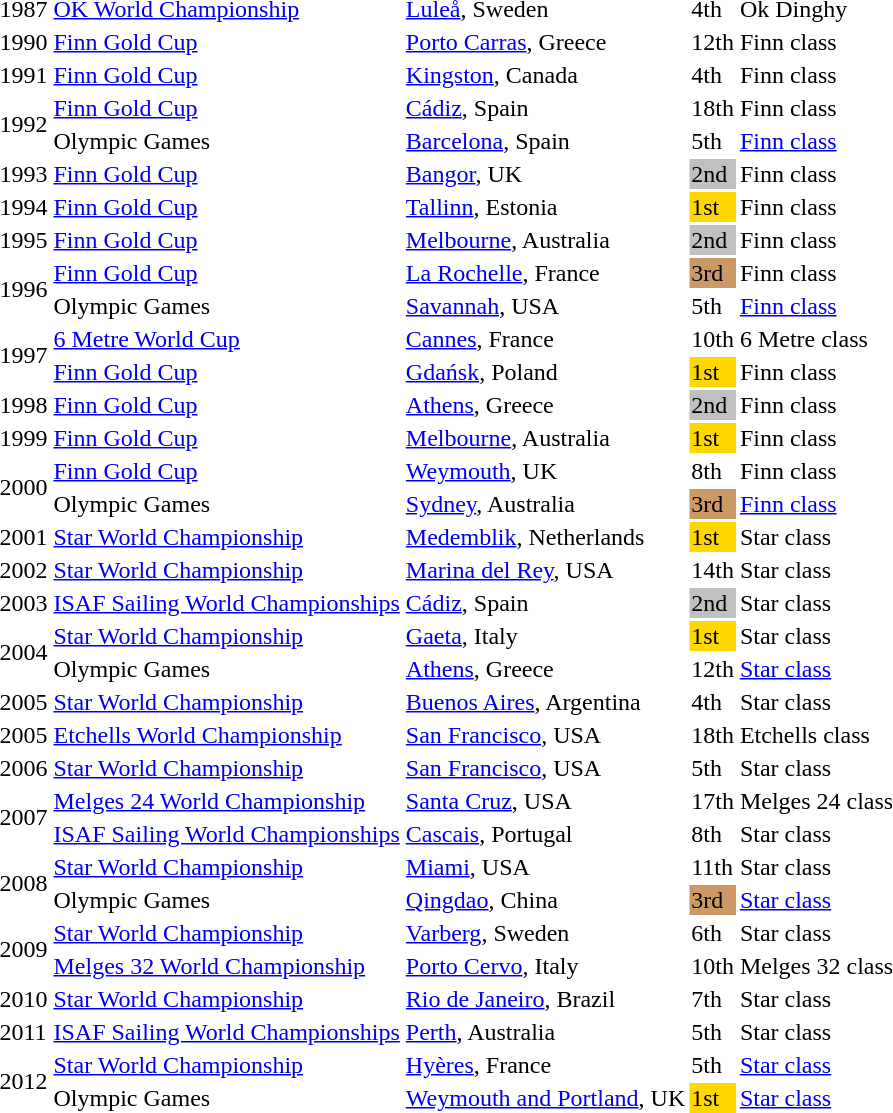<table>
<tr>
<td>1987</td>
<td><a href='#'>OK World Championship</a></td>
<td><a href='#'>Luleå</a>, Sweden</td>
<td>4th</td>
<td>Ok Dinghy</td>
</tr>
<tr>
<td>1990</td>
<td><a href='#'>Finn Gold Cup</a></td>
<td><a href='#'>Porto Carras</a>, Greece</td>
<td>12th</td>
<td>Finn class</td>
</tr>
<tr>
<td>1991</td>
<td><a href='#'>Finn Gold Cup</a></td>
<td><a href='#'>Kingston</a>, Canada</td>
<td>4th</td>
<td>Finn class</td>
</tr>
<tr>
<td rowspan=2>1992</td>
<td><a href='#'>Finn Gold Cup</a></td>
<td><a href='#'>Cádiz</a>, Spain</td>
<td>18th</td>
<td>Finn class</td>
</tr>
<tr>
<td>Olympic Games</td>
<td><a href='#'>Barcelona</a>, Spain</td>
<td>5th</td>
<td><a href='#'>Finn class</a></td>
</tr>
<tr>
<td>1993</td>
<td><a href='#'>Finn Gold Cup</a></td>
<td><a href='#'>Bangor</a>, UK</td>
<td style="background:silver;">2nd</td>
<td>Finn class</td>
</tr>
<tr>
<td>1994</td>
<td><a href='#'>Finn Gold Cup</a></td>
<td><a href='#'>Tallinn</a>, Estonia</td>
<td style="background:gold;">1st</td>
<td>Finn class</td>
</tr>
<tr>
<td>1995</td>
<td><a href='#'>Finn Gold Cup</a></td>
<td><a href='#'>Melbourne</a>, Australia</td>
<td style="background:silver;">2nd</td>
<td>Finn class</td>
</tr>
<tr>
<td rowspan=2>1996</td>
<td><a href='#'>Finn Gold Cup</a></td>
<td><a href='#'>La Rochelle</a>, France</td>
<td style="background:#c96;">3rd</td>
<td>Finn class</td>
</tr>
<tr>
<td>Olympic Games</td>
<td><a href='#'>Savannah</a>, USA</td>
<td>5th</td>
<td><a href='#'>Finn class</a></td>
</tr>
<tr>
<td rowspan=2>1997</td>
<td><a href='#'>6 Metre World Cup</a></td>
<td><a href='#'>Cannes</a>, France</td>
<td>10th</td>
<td>6 Metre class</td>
</tr>
<tr>
<td><a href='#'>Finn Gold Cup</a></td>
<td><a href='#'>Gdańsk</a>, Poland</td>
<td style="background:gold;">1st</td>
<td>Finn class</td>
</tr>
<tr>
<td>1998</td>
<td><a href='#'>Finn Gold Cup</a></td>
<td><a href='#'>Athens</a>, Greece</td>
<td style="background:silver;">2nd</td>
<td>Finn class</td>
</tr>
<tr>
<td>1999</td>
<td><a href='#'>Finn Gold Cup</a></td>
<td><a href='#'>Melbourne</a>, Australia</td>
<td style="background:gold;">1st</td>
<td>Finn class</td>
</tr>
<tr>
<td rowspan=2>2000</td>
<td><a href='#'>Finn Gold Cup</a></td>
<td><a href='#'>Weymouth</a>, UK</td>
<td>8th</td>
<td>Finn class</td>
</tr>
<tr>
<td>Olympic Games</td>
<td><a href='#'>Sydney</a>, Australia</td>
<td style="background:#c96;">3rd</td>
<td><a href='#'>Finn class</a></td>
</tr>
<tr>
<td>2001</td>
<td><a href='#'>Star World Championship</a></td>
<td><a href='#'>Medemblik</a>, Netherlands</td>
<td style="background:gold;">1st</td>
<td>Star class</td>
</tr>
<tr>
<td>2002</td>
<td><a href='#'>Star World Championship</a></td>
<td><a href='#'>Marina del Rey</a>, USA</td>
<td>14th</td>
<td>Star class</td>
</tr>
<tr>
<td>2003</td>
<td><a href='#'>ISAF Sailing World Championships</a></td>
<td><a href='#'>Cádiz</a>, Spain</td>
<td style="background:silver;">2nd</td>
<td>Star class</td>
</tr>
<tr>
<td rowspan=2>2004</td>
<td><a href='#'>Star World Championship</a></td>
<td><a href='#'>Gaeta</a>, Italy</td>
<td style="background:gold;">1st</td>
<td>Star class</td>
</tr>
<tr>
<td>Olympic Games</td>
<td><a href='#'>Athens</a>, Greece</td>
<td>12th</td>
<td><a href='#'>Star class</a></td>
</tr>
<tr>
<td>2005</td>
<td><a href='#'>Star World Championship</a></td>
<td><a href='#'>Buenos Aires</a>, Argentina</td>
<td>4th</td>
<td>Star class</td>
</tr>
<tr>
<td>2005</td>
<td><a href='#'>Etchells World Championship</a></td>
<td><a href='#'>San Francisco</a>, USA</td>
<td>18th</td>
<td>Etchells class</td>
</tr>
<tr>
<td>2006</td>
<td><a href='#'>Star World Championship</a></td>
<td><a href='#'>San Francisco</a>, USA</td>
<td>5th</td>
<td>Star class</td>
</tr>
<tr>
<td rowspan=2>2007</td>
<td><a href='#'>Melges 24 World Championship</a></td>
<td><a href='#'>Santa Cruz</a>, USA</td>
<td>17th</td>
<td>Melges 24 class</td>
</tr>
<tr>
<td><a href='#'>ISAF Sailing World Championships</a></td>
<td><a href='#'>Cascais</a>, Portugal</td>
<td>8th</td>
<td>Star class</td>
</tr>
<tr>
<td rowspan=2>2008</td>
<td><a href='#'>Star World Championship</a></td>
<td><a href='#'>Miami</a>, USA</td>
<td>11th</td>
<td>Star class</td>
</tr>
<tr>
<td>Olympic Games</td>
<td><a href='#'>Qingdao</a>, China</td>
<td style="background:#c96;">3rd</td>
<td><a href='#'>Star class</a></td>
</tr>
<tr>
<td rowspan=2>2009</td>
<td><a href='#'>Star World Championship</a></td>
<td><a href='#'>Varberg</a>, Sweden</td>
<td>6th</td>
<td>Star class</td>
</tr>
<tr>
<td><a href='#'>Melges 32 World Championship</a></td>
<td><a href='#'>Porto Cervo</a>, Italy</td>
<td>10th</td>
<td>Melges 32 class</td>
</tr>
<tr>
<td>2010</td>
<td><a href='#'>Star World Championship</a></td>
<td><a href='#'>Rio de Janeiro</a>, Brazil</td>
<td>7th</td>
<td>Star class</td>
</tr>
<tr>
<td>2011</td>
<td><a href='#'>ISAF Sailing World Championships</a></td>
<td><a href='#'>Perth</a>, Australia</td>
<td>5th</td>
<td>Star class</td>
</tr>
<tr>
<td rowspan=2>2012</td>
<td><a href='#'>Star World Championship</a></td>
<td><a href='#'>Hyères</a>, France</td>
<td>5th</td>
<td><a href='#'>Star class</a></td>
</tr>
<tr>
<td>Olympic Games</td>
<td><a href='#'>Weymouth and Portland</a>, UK</td>
<td style="background:gold;">1st</td>
<td><a href='#'>Star class</a></td>
</tr>
</table>
